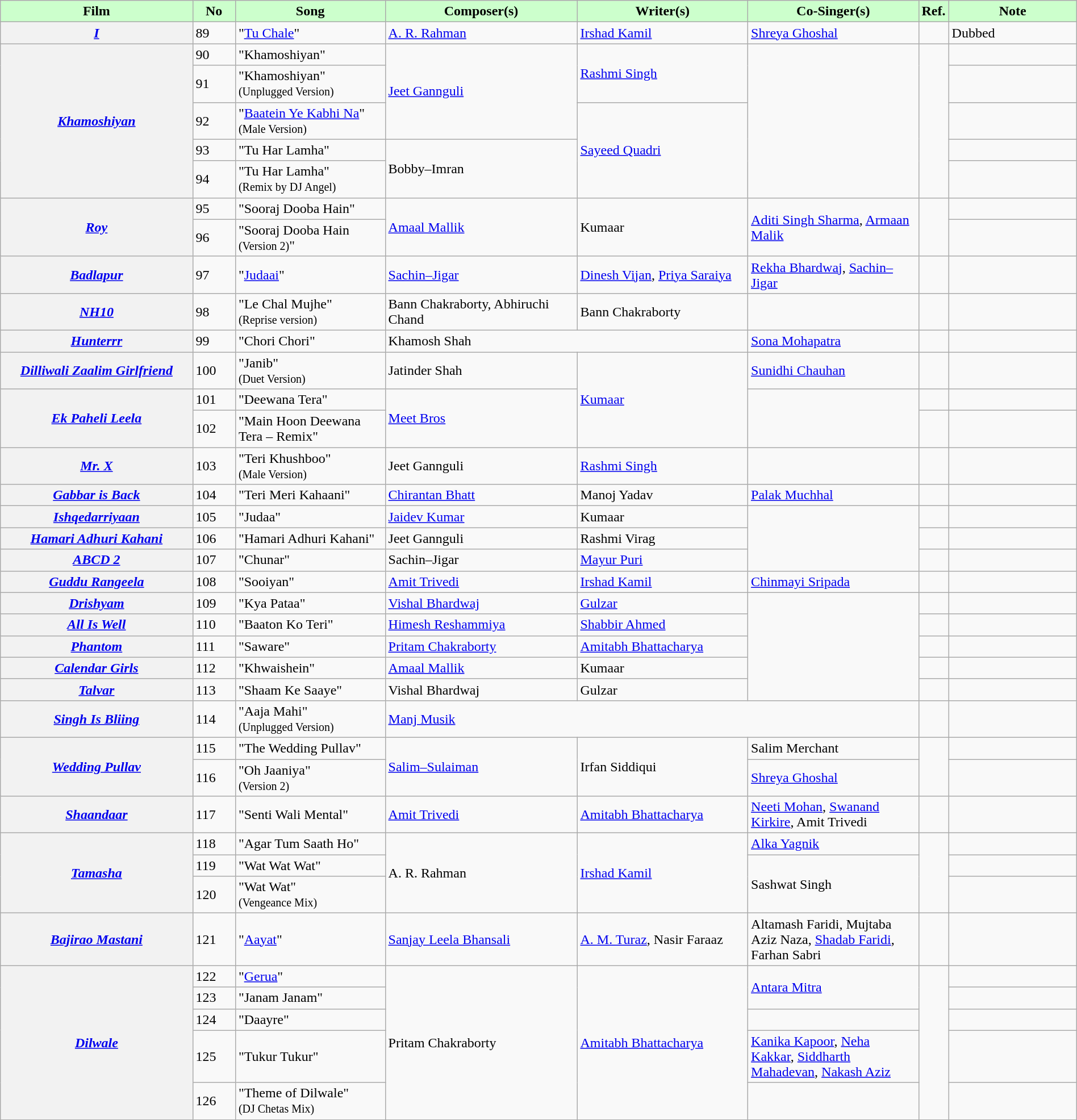<table class="wikitable plainrowheaders" style="width:100%;" textcolor:#000;">
<tr style="background:#cfc; text-align:center;">
<td scope="col" style="width:18%;"><strong>Film</strong></td>
<td scope="col" style="width:4%;"><strong>No</strong></td>
<td scope="col" style="width:14%;"><strong>Song</strong></td>
<td scope="col" style="width:18%;"><strong>Composer(s)</strong></td>
<td scope="col" style="width:16%;"><strong>Writer(s)</strong></td>
<td scope="col" style="width:16%;"><strong>Co-Singer(s)</strong></td>
<td scope="col" style="width:2%;"><strong>Ref.</strong></td>
<td scope="col" style="width:12%;"><strong>Note</strong></td>
</tr>
<tr>
<th scope="row"><em><a href='#'>I</a></em></th>
<td>89</td>
<td>"<a href='#'>Tu Chale</a>"</td>
<td><a href='#'>A. R. Rahman</a></td>
<td><a href='#'>Irshad Kamil</a></td>
<td><a href='#'>Shreya Ghoshal</a></td>
<td style="text-align:center;"></td>
<td>Dubbed</td>
</tr>
<tr>
<th rowspan="5" scope="row"><em><a href='#'>Khamoshiyan</a></em></th>
<td>90</td>
<td>"Khamoshiyan"</td>
<td rowspan="3"><a href='#'>Jeet Gannguli</a></td>
<td rowspan="2"><a href='#'>Rashmi Singh</a></td>
<td rowspan="5"></td>
<td style="text-align:center;" rowspan="5"></td>
<td></td>
</tr>
<tr>
<td>91</td>
<td>"Khamoshiyan"<br><small>(Unplugged Version)</small></td>
<td></td>
</tr>
<tr>
<td>92</td>
<td>"<a href='#'>Baatein Ye Kabhi Na</a>"<br><small>(Male Version)</small></td>
<td rowspan="3"><a href='#'>Sayeed Quadri</a></td>
<td></td>
</tr>
<tr>
<td>93</td>
<td>"Tu Har Lamha"</td>
<td rowspan="2">Bobby–Imran</td>
<td></td>
</tr>
<tr>
<td>94</td>
<td>"Tu Har Lamha"<br><small>(Remix by DJ Angel)</small></td>
<td></td>
</tr>
<tr>
<th rowspan="2" scope="row"><em><a href='#'>Roy</a></em></th>
<td>95</td>
<td>"Sooraj Dooba Hain"</td>
<td rowspan="2"><a href='#'>Amaal Mallik</a></td>
<td rowspan="2">Kumaar</td>
<td rowspan="2"><a href='#'>Aditi Singh Sharma</a>, <a href='#'>Armaan Malik</a></td>
<td rowspan="2"></td>
<td></td>
</tr>
<tr>
<td>96</td>
<td>"Sooraj Dooba Hain <br><small>(Version 2)</small>"</td>
<td></td>
</tr>
<tr>
<th scope="row"><em><a href='#'>Badlapur</a></em></th>
<td>97</td>
<td>"<a href='#'>Judaai</a>"</td>
<td><a href='#'>Sachin–Jigar</a></td>
<td><a href='#'>Dinesh Vijan</a>, <a href='#'>Priya Saraiya</a></td>
<td><a href='#'>Rekha Bhardwaj</a>, <a href='#'>Sachin–Jigar</a></td>
<td style="text-align:center;"></td>
<td></td>
</tr>
<tr>
<th scope="row"><em><a href='#'>NH10</a></em></th>
<td>98</td>
<td>"Le Chal Mujhe"<br><small>(Reprise version)</small></td>
<td>Bann Chakraborty, Abhiruchi Chand</td>
<td>Bann Chakraborty</td>
<td></td>
<td style="text-align:center;"></td>
<td></td>
</tr>
<tr>
<th scope="row"><em><a href='#'>Hunterrr</a></em></th>
<td>99</td>
<td>"Chori Chori"</td>
<td colspan="2">Khamosh Shah</td>
<td><a href='#'>Sona Mohapatra</a></td>
<td style="text-align:center;"></td>
<td></td>
</tr>
<tr>
<th scope="row"><em><a href='#'>Dilliwali Zaalim Girlfriend</a></em></th>
<td>100</td>
<td>"Janib"<br><small>(Duet Version)</small></td>
<td>Jatinder Shah</td>
<td rowspan="3"><a href='#'>Kumaar</a></td>
<td><a href='#'>Sunidhi Chauhan</a></td>
<td style="text-align:center;"></td>
<td></td>
</tr>
<tr>
<th scope="row" rowspan="2"><em><a href='#'>Ek Paheli Leela</a></em></th>
<td>101</td>
<td>"Deewana Tera"</td>
<td rowspan="2"><a href='#'>Meet Bros</a></td>
<td rowspan="2"></td>
<td style="text-align:center;"></td>
<td></td>
</tr>
<tr>
<td>102</td>
<td>"Main Hoon Deewana Tera – Remix"</td>
<td></td>
<td></td>
</tr>
<tr>
<th scope="row"><em><a href='#'>Mr. X</a></em></th>
<td>103</td>
<td>"Teri Khushboo"<br><small>(Male Version)</small></td>
<td>Jeet Gannguli</td>
<td><a href='#'>Rashmi Singh</a></td>
<td></td>
<td></td>
<td></td>
</tr>
<tr>
<th scope="row"><em><a href='#'>Gabbar is Back</a></em></th>
<td>104</td>
<td>"Teri Meri Kahaani"</td>
<td><a href='#'>Chirantan Bhatt</a></td>
<td>Manoj Yadav</td>
<td><a href='#'>Palak Muchhal</a></td>
<td style="text-align:center;"></td>
<td></td>
</tr>
<tr>
<th scope="row"><em><a href='#'>Ishqedarriyaan</a></em></th>
<td>105</td>
<td>"Judaa"</td>
<td><a href='#'>Jaidev Kumar</a></td>
<td>Kumaar</td>
<td rowspan="3"></td>
<td style="text-align:center;"></td>
<td></td>
</tr>
<tr>
<th scope="row"><em><a href='#'>Hamari Adhuri Kahani</a></em></th>
<td>106</td>
<td>"Hamari Adhuri Kahani"</td>
<td>Jeet Gannguli</td>
<td>Rashmi Virag</td>
<td style="text-align:center;"></td>
<td></td>
</tr>
<tr>
<th scope="row"><em><a href='#'>ABCD 2</a></em></th>
<td>107</td>
<td>"Chunar"</td>
<td>Sachin–Jigar</td>
<td><a href='#'>Mayur Puri</a></td>
<td style="text-align:center;"></td>
<td></td>
</tr>
<tr>
<th scope="row"><em><a href='#'>Guddu Rangeela</a></em></th>
<td>108</td>
<td>"Sooiyan"</td>
<td><a href='#'>Amit Trivedi</a></td>
<td><a href='#'>Irshad Kamil</a></td>
<td><a href='#'>Chinmayi Sripada</a></td>
<td style="text-align:center;"></td>
<td></td>
</tr>
<tr>
<th scope="row"><em><a href='#'>Drishyam</a></em></th>
<td>109</td>
<td>"Kya Pataa"</td>
<td><a href='#'>Vishal Bhardwaj</a></td>
<td><a href='#'>Gulzar</a></td>
<td rowspan="5"></td>
<td style="text-align:center;"></td>
<td></td>
</tr>
<tr>
<th scope="row"><em><a href='#'>All Is Well</a></em></th>
<td>110</td>
<td>"Baaton Ko Teri"</td>
<td><a href='#'>Himesh Reshammiya</a></td>
<td><a href='#'>Shabbir Ahmed</a></td>
<td style="text-align:center;"></td>
<td></td>
</tr>
<tr>
<th scope="row"><em><a href='#'>Phantom</a></em></th>
<td>111</td>
<td>"Saware"</td>
<td><a href='#'>Pritam Chakraborty</a></td>
<td><a href='#'>Amitabh Bhattacharya</a></td>
<td style="text-align:center;"></td>
<td></td>
</tr>
<tr>
<th scope="row"><em><a href='#'>Calendar Girls</a></em></th>
<td>112</td>
<td>"Khwaishein"</td>
<td><a href='#'>Amaal Mallik</a></td>
<td>Kumaar</td>
<td style="text-align:center;"></td>
<td></td>
</tr>
<tr>
<th scope="row"><em><a href='#'>Talvar</a></em></th>
<td>113</td>
<td>"Shaam Ke Saaye"</td>
<td>Vishal Bhardwaj</td>
<td>Gulzar</td>
<td style="text-align:center;"></td>
<td></td>
</tr>
<tr>
<th scope="row"><em><a href='#'>Singh Is Bliing</a></em></th>
<td>114</td>
<td>"Aaja Mahi"<br><small>(Unplugged Version)</small></td>
<td colspan="3"><a href='#'>Manj Musik</a></td>
<td style="text-align:center;"></td>
<td></td>
</tr>
<tr>
<th rowspan="2" scope="row"><em><a href='#'>Wedding Pullav</a></em></th>
<td>115</td>
<td>"The Wedding Pullav"</td>
<td rowspan="2"><a href='#'>Salim–Sulaiman</a></td>
<td rowspan="2">Irfan Siddiqui</td>
<td>Salim Merchant</td>
<td style="text-align:center;" rowspan="2"></td>
<td></td>
</tr>
<tr>
<td>116</td>
<td>"Oh Jaaniya"<br><small>(Version 2)</small></td>
<td><a href='#'>Shreya Ghoshal</a></td>
<td></td>
</tr>
<tr>
<th scope="row"><em><a href='#'>Shaandaar</a></em></th>
<td>117</td>
<td>"Senti Wali Mental"</td>
<td><a href='#'>Amit Trivedi</a></td>
<td><a href='#'>Amitabh Bhattacharya</a></td>
<td><a href='#'>Neeti Mohan</a>, <a href='#'>Swanand Kirkire</a>, Amit Trivedi</td>
<td style="text-align:center;"></td>
<td></td>
</tr>
<tr>
<th rowspan="3" scope="row"><em><a href='#'>Tamasha</a></em></th>
<td>118</td>
<td>"Agar Tum Saath Ho"</td>
<td rowspan="3">A. R. Rahman</td>
<td rowspan="3"><a href='#'>Irshad Kamil</a></td>
<td><a href='#'>Alka Yagnik</a></td>
<td style="text-align:center;" rowspan="3"></td>
<td></td>
</tr>
<tr>
<td>119</td>
<td>"Wat Wat Wat"</td>
<td rowspan="2">Sashwat Singh</td>
<td></td>
</tr>
<tr>
<td>120</td>
<td>"Wat Wat"<br><small>(Vengeance Mix)</small></td>
<td></td>
</tr>
<tr>
<th scope="row"><em><a href='#'>Bajirao Mastani</a></em></th>
<td>121</td>
<td>"<a href='#'>Aayat</a>"</td>
<td><a href='#'>Sanjay Leela Bhansali</a></td>
<td><a href='#'>A. M. Turaz</a>, Nasir Faraaz</td>
<td>Altamash Faridi, Mujtaba Aziz Naza, <a href='#'>Shadab Faridi</a>, Farhan Sabri</td>
<td style="text-align:center;"></td>
<td></td>
</tr>
<tr>
<th rowspan="6" scope="row"><em><a href='#'>Dilwale</a></em></th>
<td>122</td>
<td>"<a href='#'>Gerua</a>"</td>
<td rowspan="6">Pritam Chakraborty</td>
<td rowspan="6"><a href='#'>Amitabh Bhattacharya</a></td>
<td rowspan="2"><a href='#'>Antara Mitra</a></td>
<td style="text-align:center;" rowspan="6"></td>
<td></td>
</tr>
<tr>
<td>123</td>
<td>"Janam Janam"</td>
<td></td>
</tr>
<tr>
<td>124</td>
<td>"Daayre"</td>
<td></td>
<td></td>
</tr>
<tr>
<td>125</td>
<td>"Tukur Tukur"</td>
<td><a href='#'>Kanika Kapoor</a>, <a href='#'>Neha Kakkar</a>, <a href='#'>Siddharth Mahadevan</a>, <a href='#'>Nakash Aziz</a></td>
<td></td>
</tr>
<tr>
<td>126</td>
<td>"Theme of Dilwale"<br><small>(DJ Chetas Mix)</small></td>
<td></td>
</tr>
</table>
